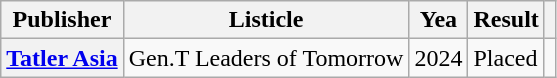<table class="wikitable plainrowheaders sortable" style="margin-right: 0;">
<tr>
<th scope="col">Publisher</th>
<th scope="col">Listicle</th>
<th scope="col">Yea</th>
<th scope="col">Result</th>
<th scope="col" class="unsortable"></th>
</tr>
<tr>
<th scope="row" rowspan="11"><a href='#'>Tatler Asia</a></th>
<td>Gen.T Leaders of Tomorrow</td>
<td>2024</td>
<td>Placed</td>
<td></td>
</tr>
</table>
